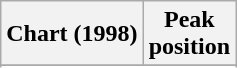<table class="wikitable sortable">
<tr>
<th align="left">Chart (1998)</th>
<th align="center">Peak<br>position</th>
</tr>
<tr>
</tr>
<tr>
</tr>
</table>
